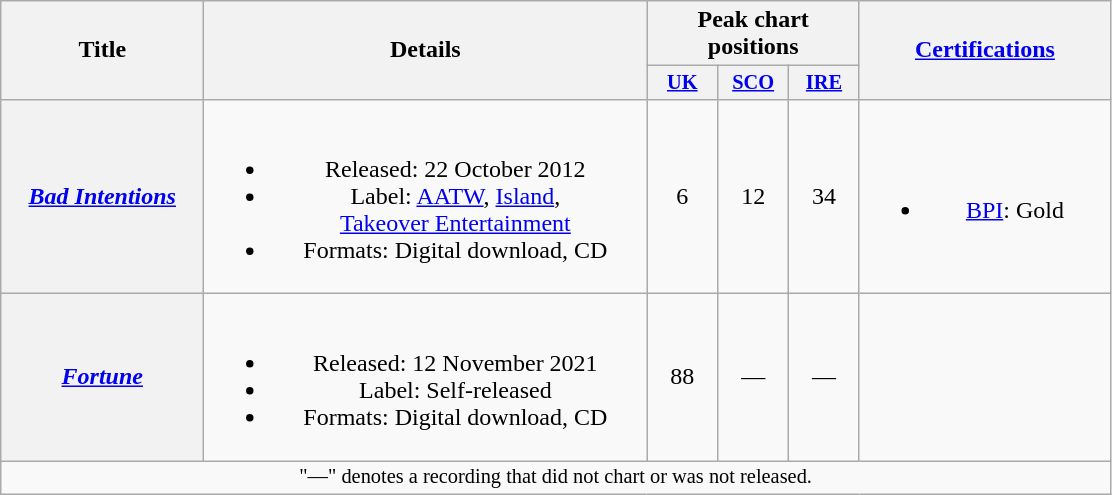<table class="wikitable plainrowheaders" style="text-align:center;">
<tr>
<th scope="col" rowspan="2" style="width:8em;">Title</th>
<th scope="col" rowspan="2" style="width:18em;">Details</th>
<th scope="col" colspan="3">Peak chart positions</th>
<th scope="col" rowspan="2" style="width:10em;"><a href='#'>Certifications</a></th>
</tr>
<tr>
<th scope="col" style="width:3em;font-size:85%;"><a href='#'>UK</a><br></th>
<th scope="col" style="width:3em;font-size:85%;"><a href='#'>SCO</a><br></th>
<th scope="col" style="width:3em;font-size:85%;"><a href='#'>IRE</a><br></th>
</tr>
<tr>
<th scope="row"><em><a href='#'>Bad Intentions</a></em></th>
<td><br><ul><li>Released: 22 October 2012</li><li>Label: <a href='#'>AATW</a>, <a href='#'>Island</a>,<br> <a href='#'>Takeover Entertainment</a></li><li>Formats: Digital download, CD</li></ul></td>
<td>6</td>
<td>12</td>
<td>34</td>
<td><br><ul><li><a href='#'>BPI</a>: Gold</li></ul></td>
</tr>
<tr>
<th scope="row"><em><a href='#'>Fortune</a></em></th>
<td><br><ul><li>Released: 12 November 2021</li><li>Label: Self-released</li><li>Formats: Digital download, CD</li></ul></td>
<td>88</td>
<td>—</td>
<td>—</td>
<td></td>
</tr>
<tr>
<td colspan="12" style="font-size:85%">"—" denotes a recording that did not chart or was not released.</td>
</tr>
</table>
